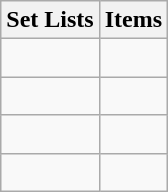<table class="wikitable">
<tr>
<th>Set Lists</th>
<th>Items</th>
</tr>
<tr>
<td></td>
<td><br></td>
</tr>
<tr>
<td></td>
<td><br></td>
</tr>
<tr>
<td></td>
<td><br></td>
</tr>
<tr>
<td></td>
<td><br></td>
</tr>
</table>
